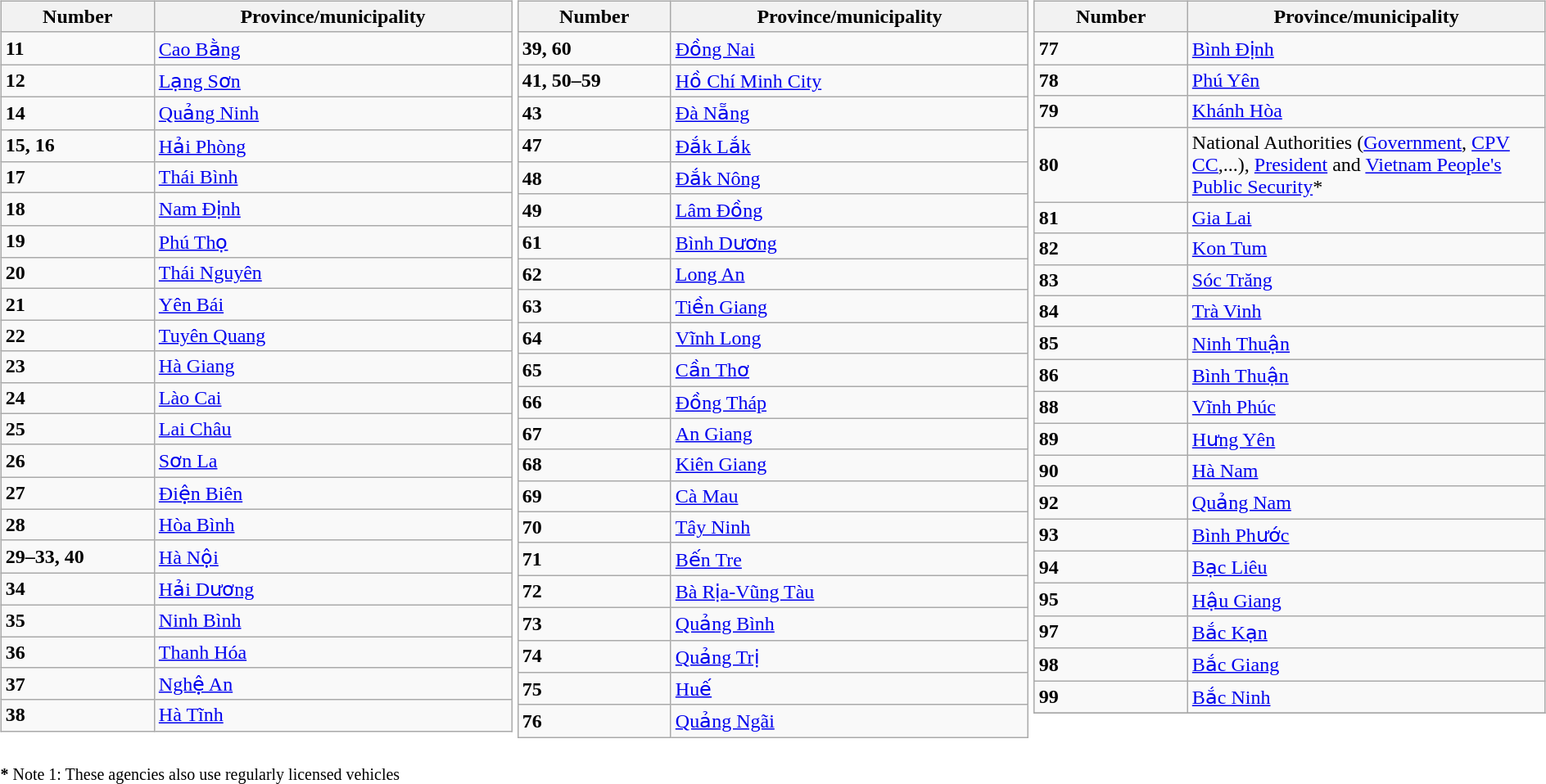<table>
<tr>
<td width=33% valign=top><br><table class=wikitable width=100%>
<tr>
<th>Number</th>
<th width=70%>Province/municipality</th>
</tr>
<tr>
<td><strong>11</strong></td>
<td><a href='#'>Cao Bằng</a></td>
</tr>
<tr>
<td><strong>12</strong></td>
<td><a href='#'>Lạng Sơn</a></td>
</tr>
<tr>
<td><strong>14</strong></td>
<td><a href='#'>Quảng Ninh</a></td>
</tr>
<tr>
<td><strong>15, 16</strong></td>
<td><a href='#'>Hải Phòng</a></td>
</tr>
<tr>
<td><strong>17</strong></td>
<td><a href='#'>Thái Bình</a></td>
</tr>
<tr>
<td><strong>18</strong></td>
<td><a href='#'>Nam Định</a></td>
</tr>
<tr>
<td><strong>19</strong></td>
<td><a href='#'>Phú Thọ</a></td>
</tr>
<tr>
<td><strong>20</strong></td>
<td><a href='#'>Thái Nguyên</a></td>
</tr>
<tr>
<td><strong>21</strong></td>
<td><a href='#'>Yên Bái</a></td>
</tr>
<tr>
<td><strong>22</strong></td>
<td><a href='#'>Tuyên Quang</a></td>
</tr>
<tr>
<td><strong>23</strong></td>
<td><a href='#'>Hà Giang</a></td>
</tr>
<tr>
<td><strong>24</strong></td>
<td><a href='#'>Lào Cai</a></td>
</tr>
<tr>
<td><strong>25</strong></td>
<td><a href='#'>Lai Châu</a></td>
</tr>
<tr>
<td><strong>26</strong></td>
<td><a href='#'>Sơn La</a></td>
</tr>
<tr>
<td><strong>27</strong></td>
<td><a href='#'>Điện Biên</a></td>
</tr>
<tr>
<td><strong>28</strong></td>
<td><a href='#'>Hòa Bình</a></td>
</tr>
<tr>
<td><strong>29–33, 40</strong></td>
<td><a href='#'>Hà Nội</a></td>
</tr>
<tr>
<td><strong>34</strong></td>
<td><a href='#'>Hải Dương</a></td>
</tr>
<tr>
<td><strong>35</strong></td>
<td><a href='#'>Ninh Bình</a></td>
</tr>
<tr>
<td><strong>36</strong></td>
<td><a href='#'>Thanh Hóa</a></td>
</tr>
<tr>
<td><strong>37</strong></td>
<td><a href='#'>Nghệ An</a></td>
</tr>
<tr>
<td><strong>38</strong></td>
<td><a href='#'>Hà Tĩnh</a></td>
</tr>
</table>
</td>
<td width=33% valign=top><br><table class=wikitable width=100%>
<tr>
<th>Number</th>
<th width=70%>Province/municipality</th>
</tr>
<tr>
<td><strong>39, 60</strong></td>
<td><a href='#'>Đồng Nai</a></td>
</tr>
<tr>
<td><strong>41, 50–59</strong></td>
<td><a href='#'>Hồ Chí Minh City</a></td>
</tr>
<tr>
<td><strong>43</strong></td>
<td><a href='#'>Đà Nẵng</a></td>
</tr>
<tr>
<td><strong>47</strong></td>
<td><a href='#'>Đắk Lắk</a></td>
</tr>
<tr>
<td><strong>48</strong></td>
<td><a href='#'>Đắk Nông</a></td>
</tr>
<tr>
<td><strong>49</strong></td>
<td><a href='#'>Lâm Đồng</a></td>
</tr>
<tr>
<td><strong>61</strong></td>
<td><a href='#'>Bình Dương</a></td>
</tr>
<tr>
<td><strong>62</strong></td>
<td><a href='#'>Long An</a></td>
</tr>
<tr>
<td><strong>63</strong></td>
<td><a href='#'>Tiền Giang</a></td>
</tr>
<tr>
<td><strong>64</strong></td>
<td><a href='#'>Vĩnh Long</a></td>
</tr>
<tr>
<td><strong>65</strong></td>
<td><a href='#'>Cần Thơ</a></td>
</tr>
<tr>
<td><strong>66</strong></td>
<td><a href='#'>Đồng Tháp</a></td>
</tr>
<tr>
<td><strong>67</strong></td>
<td><a href='#'>An Giang</a></td>
</tr>
<tr>
<td><strong>68</strong></td>
<td><a href='#'>Kiên Giang</a></td>
</tr>
<tr>
<td><strong>69</strong></td>
<td><a href='#'>Cà Mau</a></td>
</tr>
<tr>
<td><strong>70</strong></td>
<td><a href='#'>Tây Ninh</a></td>
</tr>
<tr>
<td><strong>71</strong></td>
<td><a href='#'>Bến Tre</a></td>
</tr>
<tr>
<td><strong>72</strong></td>
<td><a href='#'>Bà Rịa-Vũng Tàu</a></td>
</tr>
<tr>
<td><strong>73</strong></td>
<td><a href='#'>Quảng Bình</a></td>
</tr>
<tr>
<td><strong>74</strong></td>
<td><a href='#'>Quảng Trị</a></td>
</tr>
<tr>
<td><strong>75</strong></td>
<td><a href='#'>Huế</a></td>
</tr>
<tr>
<td><strong>76</strong></td>
<td><a href='#'>Quảng Ngãi</a></td>
</tr>
</table>
</td>
<td width=33% valign=top><br><table class=wikitable width=100%>
<tr>
<th>Number</th>
<th width=70%>Province/municipality</th>
</tr>
<tr>
<td><strong>77</strong></td>
<td><a href='#'>Bình Định</a></td>
</tr>
<tr>
<td><strong>78</strong></td>
<td><a href='#'>Phú Yên</a></td>
</tr>
<tr>
<td><strong>79</strong></td>
<td><a href='#'>Khánh Hòa</a></td>
</tr>
<tr>
<td><strong>80</strong></td>
<td>National Authorities (<a href='#'>Government</a>, <a href='#'>CPV CC</a>,...), <a href='#'>President</a> and <a href='#'>Vietnam People's Public Security</a>*</td>
</tr>
<tr>
<td><strong>81</strong></td>
<td><a href='#'>Gia Lai</a></td>
</tr>
<tr>
<td><strong>82</strong></td>
<td><a href='#'>Kon Tum</a></td>
</tr>
<tr>
<td><strong>83</strong></td>
<td><a href='#'>Sóc Trăng</a></td>
</tr>
<tr>
<td><strong>84</strong></td>
<td><a href='#'>Trà Vinh</a></td>
</tr>
<tr>
<td><strong>85</strong></td>
<td><a href='#'>Ninh Thuận</a></td>
</tr>
<tr>
<td><strong>86</strong></td>
<td><a href='#'>Bình Thuận</a></td>
</tr>
<tr>
<td><strong>88</strong></td>
<td><a href='#'>Vĩnh Phúc</a></td>
</tr>
<tr>
<td><strong>89</strong></td>
<td><a href='#'>Hưng Yên</a></td>
</tr>
<tr>
<td><strong>90</strong></td>
<td><a href='#'>Hà Nam</a></td>
</tr>
<tr>
<td><strong>92</strong></td>
<td><a href='#'>Quảng Nam</a></td>
</tr>
<tr>
<td><strong>93</strong></td>
<td><a href='#'>Bình Phước</a></td>
</tr>
<tr>
<td><strong>94</strong></td>
<td><a href='#'>Bạc Liêu</a></td>
</tr>
<tr>
<td><strong>95</strong></td>
<td><a href='#'>Hậu Giang</a></td>
</tr>
<tr>
<td><strong>97</strong></td>
<td><a href='#'>Bắc Kạn</a></td>
</tr>
<tr>
<td><strong>98</strong></td>
<td><a href='#'>Bắc Giang</a></td>
</tr>
<tr>
<td><strong>99</strong></td>
<td><a href='#'>Bắc Ninh</a></td>
</tr>
<tr>
</tr>
</table>
</td>
</tr>
<tr>
<td><small><strong>*</strong> Note 1: These agencies also use regularly licensed vehicles</small></td>
</tr>
</table>
